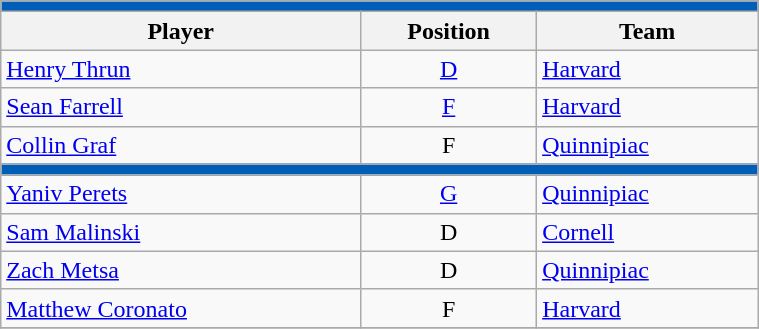<table class="wikitable" width=40%>
<tr>
<th style="color:white; background:#005EB8" colspan=3><a href='#'></a></th>
</tr>
<tr>
<th>Player</th>
<th>Position</th>
<th>Team</th>
</tr>
<tr>
<td><a href='#'>Henry Thrun</a></td>
<td align=center><a href='#'>D</a></td>
<td><a href='#'>Harvard</a></td>
</tr>
<tr>
<td><a href='#'>Sean Farrell</a></td>
<td align=center><a href='#'>F</a></td>
<td><a href='#'>Harvard</a></td>
</tr>
<tr>
<td><a href='#'>Collin Graf</a></td>
<td align=center>F</td>
<td><a href='#'>Quinnipiac</a></td>
</tr>
<tr>
<th style="color:white; background:#005EB8" colspan=3></th>
</tr>
<tr>
<td><a href='#'>Yaniv Perets</a></td>
<td align=center><a href='#'>G</a></td>
<td><a href='#'>Quinnipiac</a></td>
</tr>
<tr>
<td><a href='#'>Sam Malinski</a></td>
<td align=center>D</td>
<td><a href='#'>Cornell</a></td>
</tr>
<tr>
<td><a href='#'>Zach Metsa</a></td>
<td align=center>D</td>
<td><a href='#'>Quinnipiac</a></td>
</tr>
<tr>
<td><a href='#'>Matthew Coronato</a></td>
<td align=center>F</td>
<td><a href='#'>Harvard</a></td>
</tr>
<tr>
</tr>
</table>
